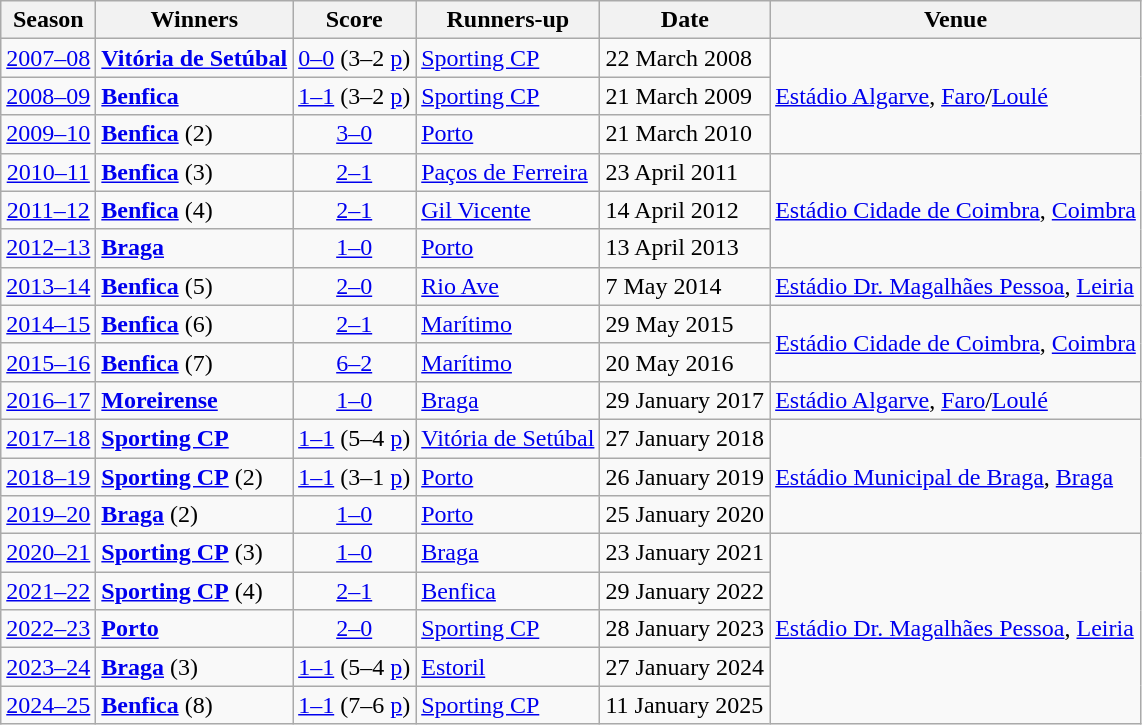<table class="wikitable sortable plainrowheaders">
<tr>
<th scope=col>Season</th>
<th scope=col>Winners</th>
<th scope=col>Score</th>
<th scope=col>Runners-up</th>
<th scope=col>Date</th>
<th scope=col>Venue</th>
</tr>
<tr>
<td align=center><a href='#'>2007–08</a></td>
<td><strong><a href='#'>Vitória de Setúbal</a></strong></td>
<td align=center><a href='#'>0–0</a> (3–2 <a href='#'>p</a>)</td>
<td><a href='#'>Sporting CP</a></td>
<td>22 March 2008</td>
<td rowspan=3><a href='#'>Estádio Algarve</a>, <a href='#'>Faro</a>/<a href='#'>Loulé</a></td>
</tr>
<tr>
<td align=center><a href='#'>2008–09</a></td>
<td><strong><a href='#'>Benfica</a></strong></td>
<td align=center><a href='#'>1–1</a> (3–2 <a href='#'>p</a>)</td>
<td><a href='#'>Sporting CP</a></td>
<td>21 March 2009</td>
</tr>
<tr>
<td align=center><a href='#'>2009–10</a></td>
<td><strong><a href='#'>Benfica</a></strong> (2)</td>
<td align=center><a href='#'>3–0</a></td>
<td><a href='#'>Porto</a></td>
<td>21 March 2010</td>
</tr>
<tr>
<td align=center><a href='#'>2010–11</a></td>
<td><strong><a href='#'>Benfica</a></strong> (3)</td>
<td align=center><a href='#'>2–1</a></td>
<td><a href='#'>Paços de Ferreira</a></td>
<td>23 April 2011</td>
<td rowspan=3><a href='#'>Estádio Cidade de Coimbra</a>, <a href='#'>Coimbra</a></td>
</tr>
<tr>
<td align=center><a href='#'>2011–12</a></td>
<td><strong><a href='#'>Benfica</a></strong> (4)</td>
<td align=center><a href='#'>2–1</a></td>
<td><a href='#'>Gil Vicente</a></td>
<td>14 April 2012</td>
</tr>
<tr>
<td align=center><a href='#'>2012–13</a></td>
<td><strong><a href='#'>Braga</a></strong></td>
<td align=center><a href='#'>1–0</a></td>
<td><a href='#'>Porto</a></td>
<td>13 April 2013</td>
</tr>
<tr>
<td align=center><a href='#'>2013–14</a></td>
<td><strong><a href='#'>Benfica</a></strong> (5)</td>
<td align=center><a href='#'>2–0</a></td>
<td><a href='#'>Rio Ave</a></td>
<td>7 May 2014</td>
<td><a href='#'>Estádio Dr. Magalhães Pessoa</a>, <a href='#'>Leiria</a></td>
</tr>
<tr>
<td align=center><a href='#'>2014–15</a></td>
<td><strong><a href='#'>Benfica</a></strong> (6)</td>
<td align=center><a href='#'>2–1</a></td>
<td><a href='#'>Marítimo</a></td>
<td>29 May 2015</td>
<td rowspan=2><a href='#'>Estádio Cidade de Coimbra</a>, <a href='#'>Coimbra</a></td>
</tr>
<tr>
<td align=center><a href='#'>2015–16</a></td>
<td><strong><a href='#'>Benfica</a></strong> (7)</td>
<td align=center><a href='#'>6–2</a></td>
<td><a href='#'>Marítimo</a></td>
<td>20 May 2016</td>
</tr>
<tr>
<td align=center><a href='#'>2016–17</a></td>
<td><strong><a href='#'>Moreirense</a></strong></td>
<td align=center><a href='#'>1–0</a></td>
<td><a href='#'>Braga</a></td>
<td>29 January 2017</td>
<td><a href='#'>Estádio Algarve</a>, <a href='#'>Faro</a>/<a href='#'>Loulé</a></td>
</tr>
<tr>
<td align=center><a href='#'>2017–18</a></td>
<td><strong><a href='#'>Sporting CP</a></strong></td>
<td align=center><a href='#'>1–1</a> (5–4 <a href='#'>p</a>)</td>
<td><a href='#'>Vitória de Setúbal</a></td>
<td>27 January 2018</td>
<td rowspan=3><a href='#'>Estádio Municipal de Braga</a>, <a href='#'>Braga</a></td>
</tr>
<tr>
<td align=center><a href='#'>2018–19</a></td>
<td><strong><a href='#'>Sporting CP</a></strong> (2)</td>
<td align=center><a href='#'>1–1</a> (3–1 <a href='#'>p</a>)</td>
<td><a href='#'>Porto</a></td>
<td>26 January 2019</td>
</tr>
<tr>
<td align=center><a href='#'>2019–20</a></td>
<td><strong><a href='#'>Braga</a></strong> (2)</td>
<td align=center><a href='#'>1–0</a></td>
<td><a href='#'>Porto</a></td>
<td>25 January 2020</td>
</tr>
<tr>
<td align=center><a href='#'>2020–21</a></td>
<td><strong><a href='#'>Sporting CP</a></strong> (3)</td>
<td align=center><a href='#'>1–0</a></td>
<td><a href='#'>Braga</a></td>
<td>23 January 2021</td>
<td rowspan=5><a href='#'>Estádio Dr. Magalhães Pessoa</a>, <a href='#'>Leiria</a></td>
</tr>
<tr>
<td align=center><a href='#'>2021–22</a></td>
<td><strong><a href='#'>Sporting CP</a></strong> (4)</td>
<td align=center><a href='#'>2–1</a></td>
<td><a href='#'>Benfica</a></td>
<td>29 January 2022</td>
</tr>
<tr>
<td align=center><a href='#'>2022–23</a></td>
<td><strong><a href='#'>Porto</a></strong></td>
<td align=center><a href='#'>2–0</a></td>
<td><a href='#'>Sporting CP</a></td>
<td>28 January 2023</td>
</tr>
<tr>
<td align=center><a href='#'>2023–24</a></td>
<td><strong><a href='#'>Braga</a></strong> (3)</td>
<td align=center><a href='#'>1–1</a> (5–4 <a href='#'>p</a>)</td>
<td><a href='#'>Estoril</a></td>
<td>27 January 2024</td>
</tr>
<tr>
<td align=center><a href='#'>2024–25</a></td>
<td><strong><a href='#'>Benfica</a></strong> (8)</td>
<td align=center><a href='#'>1–1</a>  (7–6 <a href='#'>p</a>)</td>
<td><a href='#'>Sporting CP</a></td>
<td>11 January 2025</td>
</tr>
</table>
